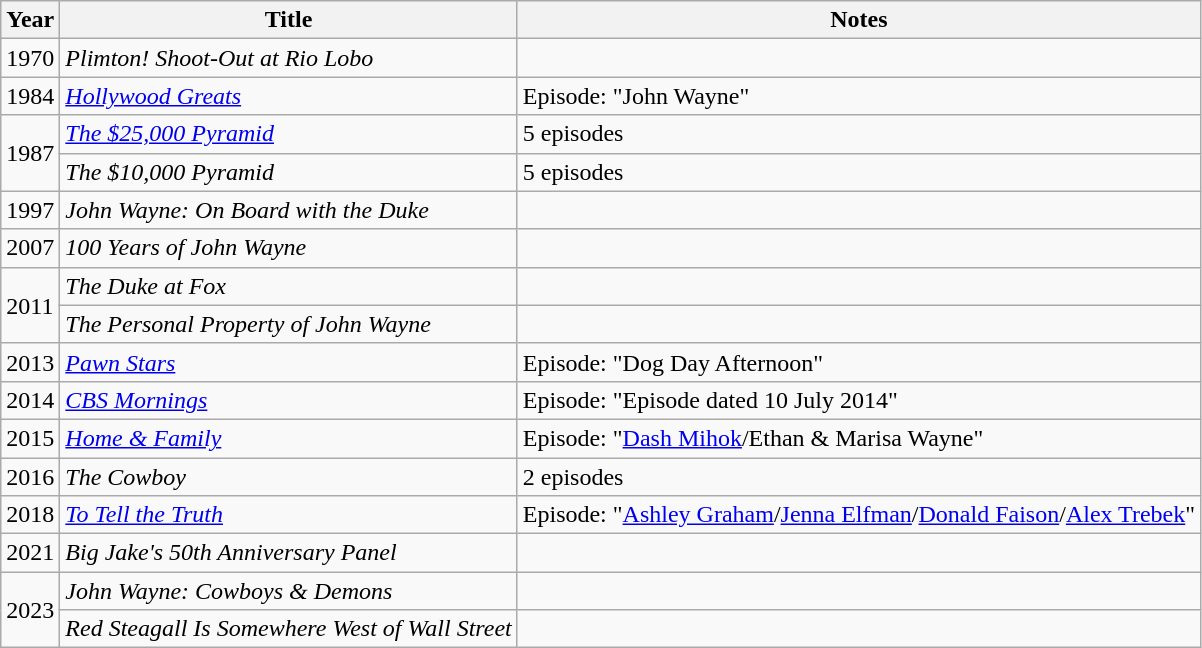<table class="wikitable sortable">
<tr>
<th scope="col">Year</th>
<th scope="col">Title</th>
<th scope="col" class="unsortable">Notes</th>
</tr>
<tr>
<td>1970</td>
<td><em>Plimton! Shoot-Out at Rio Lobo</em></td>
<td></td>
</tr>
<tr>
<td>1984</td>
<td><em><a href='#'>Hollywood Greats</a></em></td>
<td>Episode: "John Wayne"</td>
</tr>
<tr>
<td rowspan="2">1987</td>
<td><em><a href='#'>The $25,000 Pyramid</a></em></td>
<td>5 episodes</td>
</tr>
<tr>
<td><em>The $10,000 Pyramid</em></td>
<td>5 episodes</td>
</tr>
<tr>
<td>1997</td>
<td><em>John Wayne: On Board with the Duke</em></td>
<td></td>
</tr>
<tr>
<td>2007</td>
<td><em>100 Years of John Wayne</em></td>
<td></td>
</tr>
<tr>
<td rowspan="2">2011</td>
<td><em>The Duke at Fox</em></td>
<td></td>
</tr>
<tr>
<td><em>The Personal Property of John Wayne</em></td>
<td></td>
</tr>
<tr>
<td>2013</td>
<td><em><a href='#'>Pawn Stars</a></em></td>
<td>Episode: "Dog Day Afternoon"</td>
</tr>
<tr>
<td>2014</td>
<td><em><a href='#'>CBS Mornings</a></em></td>
<td>Episode: "Episode dated 10 July 2014"</td>
</tr>
<tr>
<td>2015</td>
<td><em><a href='#'>Home & Family</a></em></td>
<td>Episode: "<a href='#'>Dash Mihok</a>/Ethan & Marisa Wayne"</td>
</tr>
<tr>
<td>2016</td>
<td><em>The Cowboy</em></td>
<td>2 episodes</td>
</tr>
<tr>
<td>2018</td>
<td><em><a href='#'>To Tell the Truth</a></em></td>
<td>Episode: "<a href='#'>Ashley Graham</a>/<a href='#'>Jenna Elfman</a>/<a href='#'>Donald Faison</a>/<a href='#'>Alex Trebek</a>"</td>
</tr>
<tr>
<td>2021</td>
<td><em>Big Jake's 50th Anniversary Panel</em></td>
<td></td>
</tr>
<tr>
<td rowspan="2">2023</td>
<td><em>John Wayne: Cowboys & Demons</em></td>
<td></td>
</tr>
<tr>
<td><em>Red Steagall Is Somewhere West of Wall Street</em></td>
<td></td>
</tr>
</table>
